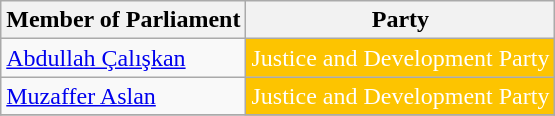<table class="wikitable">
<tr>
<th>Member of Parliament</th>
<th>Party</th>
</tr>
<tr>
<td><a href='#'>Abdullah Çalışkan</a></td>
<td style="background:#FDC400; color:white">Justice and Development Party</td>
</tr>
<tr>
<td><a href='#'>Muzaffer Aslan</a></td>
<td style="background:#FDC400; color:white">Justice and Development Party</td>
</tr>
<tr>
</tr>
</table>
